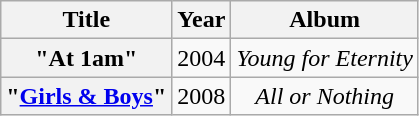<table class="wikitable plainrowheaders" style="text-align:center;">
<tr>
<th scope="col">Title</th>
<th scope="col">Year</th>
<th scope="col">Album</th>
</tr>
<tr>
<th scope="row">"At 1am"</th>
<td>2004</td>
<td><em>Young for Eternity</em></td>
</tr>
<tr>
<th scope="row">"<a href='#'>Girls & Boys</a>"</th>
<td>2008</td>
<td><em>All or Nothing</em></td>
</tr>
</table>
